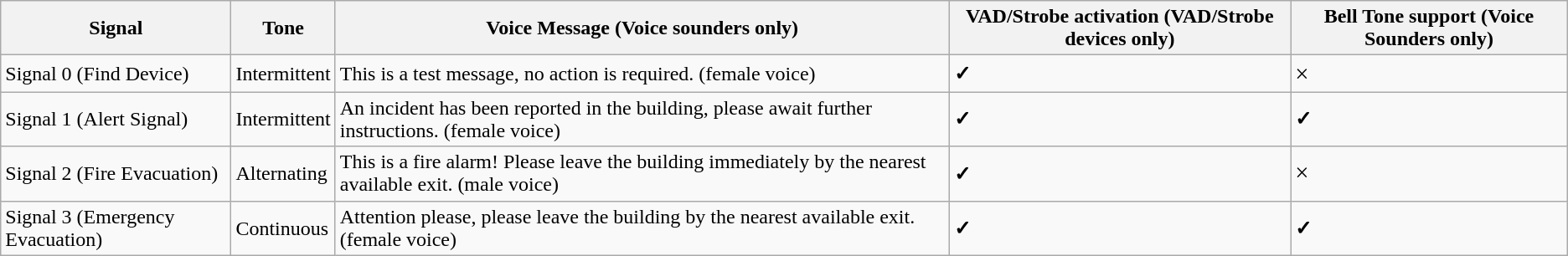<table class="wikitable mw-collapsible">
<tr>
<th>Signal</th>
<th>Tone</th>
<th>Voice Message (Voice sounders only)</th>
<th>VAD/Strobe activation (VAD/Strobe devices only)</th>
<th>Bell Tone support (Voice Sounders only)</th>
</tr>
<tr>
<td>Signal 0 (Find Device)</td>
<td>Intermittent</td>
<td>This is a test message, no action is required. (female voice)</td>
<td><strong>✓</strong></td>
<td><big>×</big></td>
</tr>
<tr>
<td>Signal 1 (Alert Signal)</td>
<td>Intermittent</td>
<td>An incident has been reported in the building, please await further instructions. (female voice)</td>
<td><strong>✓</strong></td>
<td><strong>✓</strong></td>
</tr>
<tr>
<td>Signal 2 (Fire Evacuation)</td>
<td>Alternating</td>
<td>This is a fire alarm! Please leave the building immediately by the nearest available exit. (male voice)</td>
<td><strong>✓</strong></td>
<td><big>×</big></td>
</tr>
<tr>
<td>Signal 3 (Emergency Evacuation)</td>
<td>Continuous</td>
<td>Attention please, please leave the building by the nearest available exit. (female voice)</td>
<td><strong>✓</strong></td>
<td><strong>✓</strong></td>
</tr>
</table>
